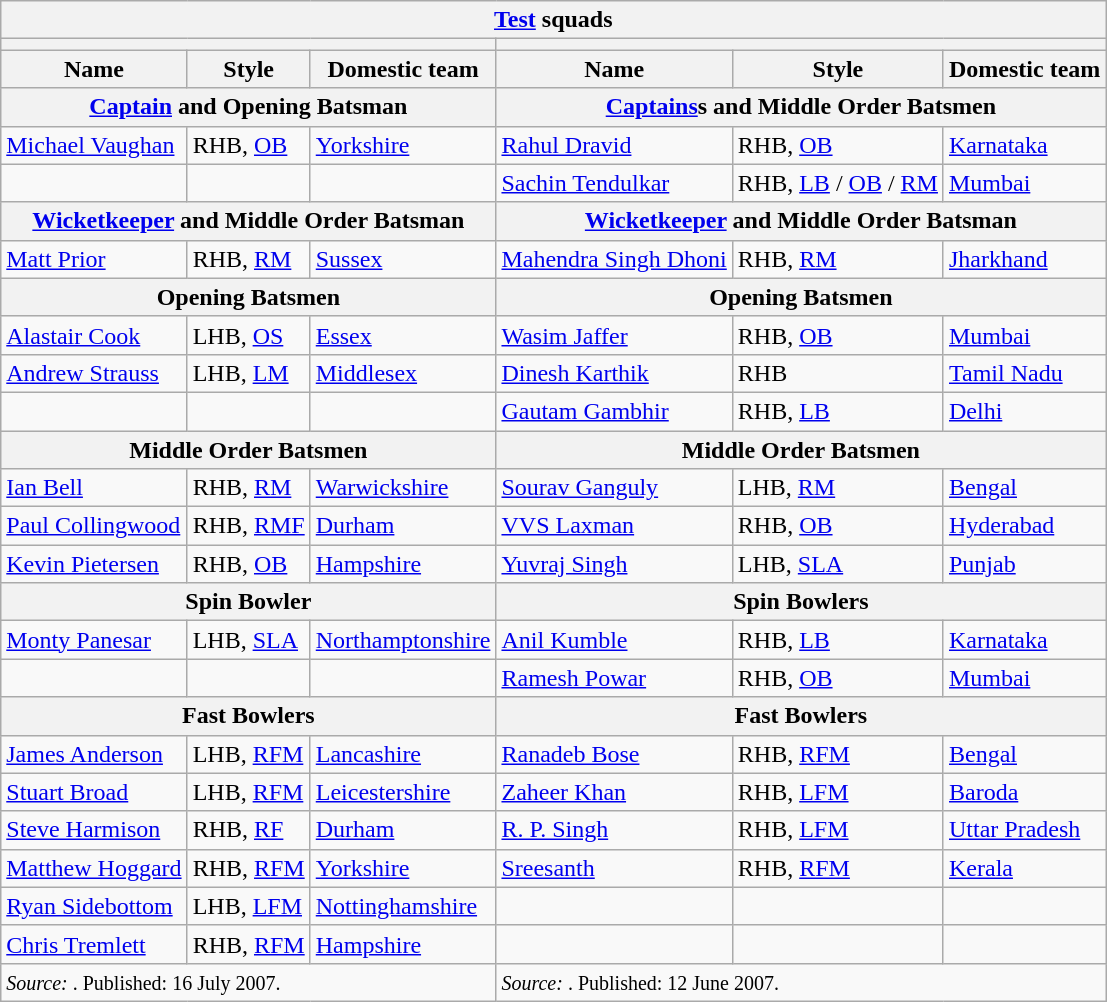<table class="wikitable">
<tr>
<th colspan="6"><a href='#'>Test</a> squads</th>
</tr>
<tr>
<th colspan="3"></th>
<th colspan="3"></th>
</tr>
<tr>
<th>Name</th>
<th>Style</th>
<th>Domestic team</th>
<th>Name</th>
<th>Style</th>
<th>Domestic team</th>
</tr>
<tr>
<th colspan="3"><a href='#'>Captain</a> and Opening Batsman</th>
<th colspan="3"><a href='#'>Captains</a>s and Middle Order Batsmen</th>
</tr>
<tr>
<td><a href='#'>Michael Vaughan</a></td>
<td>RHB, <a href='#'>OB</a></td>
<td><a href='#'>Yorkshire</a></td>
<td><a href='#'>Rahul Dravid</a></td>
<td>RHB, <a href='#'>OB</a></td>
<td><a href='#'>Karnataka</a></td>
</tr>
<tr>
<td></td>
<td></td>
<td></td>
<td><a href='#'>Sachin Tendulkar</a></td>
<td>RHB, <a href='#'>LB</a> / <a href='#'>OB</a> / <a href='#'>RM</a></td>
<td><a href='#'>Mumbai</a></td>
</tr>
<tr>
<th colspan="3"><a href='#'>Wicketkeeper</a> and Middle Order Batsman</th>
<th colspan="3"><a href='#'>Wicketkeeper</a> and Middle Order Batsman</th>
</tr>
<tr>
<td><a href='#'>Matt Prior</a></td>
<td>RHB, <a href='#'>RM</a></td>
<td><a href='#'>Sussex</a></td>
<td><a href='#'>Mahendra Singh Dhoni</a></td>
<td>RHB, <a href='#'>RM</a></td>
<td><a href='#'>Jharkhand</a></td>
</tr>
<tr>
<th colspan="3">Opening Batsmen</th>
<th colspan="3">Opening Batsmen</th>
</tr>
<tr>
<td><a href='#'>Alastair Cook</a></td>
<td>LHB, <a href='#'>OS</a></td>
<td><a href='#'>Essex</a></td>
<td><a href='#'>Wasim Jaffer</a></td>
<td>RHB, <a href='#'>OB</a></td>
<td><a href='#'>Mumbai</a></td>
</tr>
<tr>
<td><a href='#'>Andrew Strauss</a></td>
<td>LHB, <a href='#'>LM</a></td>
<td><a href='#'>Middlesex</a></td>
<td><a href='#'>Dinesh Karthik</a></td>
<td>RHB</td>
<td><a href='#'>Tamil Nadu</a></td>
</tr>
<tr>
<td></td>
<td></td>
<td></td>
<td><a href='#'>Gautam Gambhir</a></td>
<td>RHB, <a href='#'>LB</a></td>
<td><a href='#'>Delhi</a></td>
</tr>
<tr>
<th colspan="3">Middle Order Batsmen</th>
<th colspan="3">Middle Order Batsmen</th>
</tr>
<tr>
<td><a href='#'>Ian Bell</a></td>
<td>RHB, <a href='#'>RM</a></td>
<td><a href='#'>Warwickshire</a></td>
<td><a href='#'>Sourav Ganguly</a></td>
<td>LHB, <a href='#'>RM</a></td>
<td><a href='#'>Bengal</a></td>
</tr>
<tr>
<td><a href='#'>Paul Collingwood</a></td>
<td>RHB, <a href='#'>RMF</a></td>
<td><a href='#'>Durham</a></td>
<td><a href='#'>VVS Laxman</a></td>
<td>RHB, <a href='#'>OB</a></td>
<td><a href='#'>Hyderabad</a></td>
</tr>
<tr>
<td><a href='#'>Kevin Pietersen</a></td>
<td>RHB, <a href='#'>OB</a></td>
<td><a href='#'>Hampshire</a></td>
<td><a href='#'>Yuvraj Singh</a></td>
<td>LHB, <a href='#'>SLA</a></td>
<td><a href='#'>Punjab</a></td>
</tr>
<tr>
<th colspan="3">Spin Bowler</th>
<th colspan="3">Spin Bowlers</th>
</tr>
<tr>
<td><a href='#'>Monty Panesar</a></td>
<td>LHB, <a href='#'>SLA</a></td>
<td><a href='#'>Northamptonshire</a></td>
<td><a href='#'>Anil Kumble</a></td>
<td>RHB, <a href='#'>LB</a></td>
<td><a href='#'>Karnataka</a></td>
</tr>
<tr>
<td></td>
<td></td>
<td></td>
<td><a href='#'>Ramesh Powar</a></td>
<td>RHB, <a href='#'>OB</a></td>
<td><a href='#'>Mumbai</a></td>
</tr>
<tr>
<th colspan="3">Fast Bowlers</th>
<th colspan="3">Fast Bowlers</th>
</tr>
<tr>
<td><a href='#'>James Anderson</a></td>
<td>LHB, <a href='#'>RFM</a></td>
<td><a href='#'>Lancashire</a></td>
<td><a href='#'>Ranadeb Bose</a></td>
<td>RHB, <a href='#'>RFM</a></td>
<td><a href='#'>Bengal</a></td>
</tr>
<tr>
<td><a href='#'>Stuart Broad</a></td>
<td>LHB, <a href='#'>RFM</a></td>
<td><a href='#'>Leicestershire</a></td>
<td><a href='#'>Zaheer Khan</a></td>
<td>RHB, <a href='#'>LFM</a></td>
<td><a href='#'>Baroda</a></td>
</tr>
<tr>
<td><a href='#'>Steve Harmison</a></td>
<td>RHB, <a href='#'>RF</a></td>
<td><a href='#'>Durham</a></td>
<td><a href='#'>R. P. Singh</a></td>
<td>RHB, <a href='#'>LFM</a></td>
<td><a href='#'>Uttar Pradesh</a></td>
</tr>
<tr>
<td><a href='#'>Matthew Hoggard</a></td>
<td>RHB, <a href='#'>RFM</a></td>
<td><a href='#'>Yorkshire</a></td>
<td><a href='#'>Sreesanth</a></td>
<td>RHB, <a href='#'>RFM</a></td>
<td><a href='#'>Kerala</a></td>
</tr>
<tr>
<td><a href='#'>Ryan Sidebottom</a></td>
<td>LHB, <a href='#'>LFM</a></td>
<td><a href='#'>Nottinghamshire</a></td>
<td></td>
<td></td>
<td></td>
</tr>
<tr>
<td><a href='#'>Chris Tremlett</a></td>
<td>RHB, <a href='#'>RFM</a></td>
<td><a href='#'>Hampshire</a></td>
<td></td>
<td></td>
<td></td>
</tr>
<tr>
<td colspan=3><small><em>Source: </em>. Published: 16 July 2007.</small></td>
<td colspan=3><small><em>Source: </em>. Published: 12 June 2007.</small></td>
</tr>
</table>
